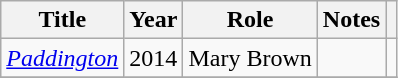<table class="wikitable">
<tr>
<th>Title</th>
<th>Year</th>
<th>Role</th>
<th>Notes</th>
<th></th>
</tr>
<tr>
<td><em><a href='#'>Paddington</a></em></td>
<td>2014</td>
<td>Mary Brown</td>
<td></td>
<td></td>
</tr>
<tr>
</tr>
</table>
